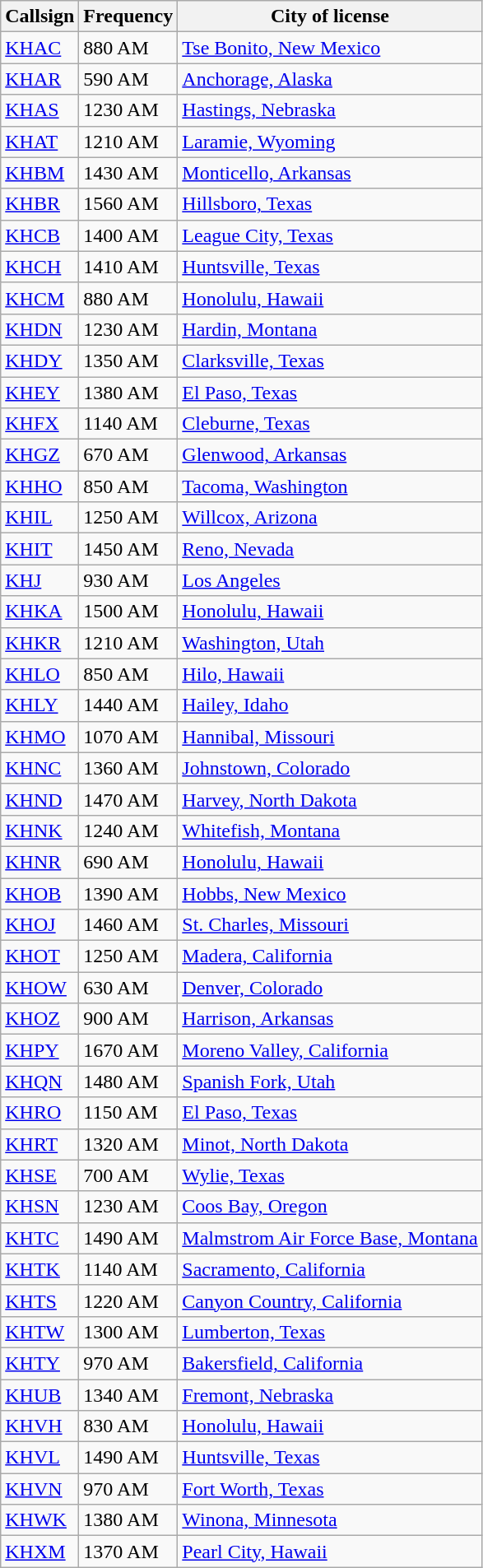<table class="wikitable sortable">
<tr>
<th>Callsign</th>
<th>Frequency</th>
<th>City of license</th>
</tr>
<tr>
<td><a href='#'>KHAC</a></td>
<td>880 AM</td>
<td><a href='#'>Tse Bonito, New Mexico</a></td>
</tr>
<tr>
<td><a href='#'>KHAR</a></td>
<td>590 AM</td>
<td><a href='#'>Anchorage, Alaska</a></td>
</tr>
<tr>
<td><a href='#'>KHAS</a></td>
<td>1230 AM</td>
<td><a href='#'>Hastings, Nebraska</a></td>
</tr>
<tr>
<td><a href='#'>KHAT</a></td>
<td>1210 AM</td>
<td><a href='#'>Laramie, Wyoming</a></td>
</tr>
<tr>
<td><a href='#'>KHBM</a></td>
<td>1430 AM</td>
<td><a href='#'>Monticello, Arkansas</a></td>
</tr>
<tr>
<td><a href='#'>KHBR</a></td>
<td>1560 AM</td>
<td><a href='#'>Hillsboro, Texas</a></td>
</tr>
<tr>
<td><a href='#'>KHCB</a></td>
<td>1400 AM</td>
<td><a href='#'>League City, Texas</a></td>
</tr>
<tr>
<td><a href='#'>KHCH</a></td>
<td>1410 AM</td>
<td><a href='#'>Huntsville, Texas</a></td>
</tr>
<tr>
<td><a href='#'>KHCM</a></td>
<td>880 AM</td>
<td><a href='#'>Honolulu, Hawaii</a></td>
</tr>
<tr>
<td><a href='#'>KHDN</a></td>
<td>1230 AM</td>
<td><a href='#'>Hardin, Montana</a></td>
</tr>
<tr>
<td><a href='#'>KHDY</a></td>
<td>1350 AM</td>
<td><a href='#'>Clarksville, Texas</a></td>
</tr>
<tr>
<td><a href='#'>KHEY</a></td>
<td>1380 AM</td>
<td><a href='#'>El Paso, Texas</a></td>
</tr>
<tr>
<td><a href='#'>KHFX</a></td>
<td>1140 AM</td>
<td><a href='#'>Cleburne, Texas</a></td>
</tr>
<tr>
<td><a href='#'>KHGZ</a></td>
<td>670 AM</td>
<td><a href='#'>Glenwood, Arkansas</a></td>
</tr>
<tr>
<td><a href='#'>KHHO</a></td>
<td>850 AM</td>
<td><a href='#'>Tacoma, Washington</a></td>
</tr>
<tr>
<td><a href='#'>KHIL</a></td>
<td>1250 AM</td>
<td><a href='#'>Willcox, Arizona</a></td>
</tr>
<tr>
<td><a href='#'>KHIT</a></td>
<td>1450 AM</td>
<td><a href='#'>Reno, Nevada</a></td>
</tr>
<tr>
<td><a href='#'>KHJ</a></td>
<td>930 AM</td>
<td><a href='#'>Los Angeles</a></td>
</tr>
<tr>
<td><a href='#'>KHKA</a></td>
<td>1500 AM</td>
<td><a href='#'>Honolulu, Hawaii</a></td>
</tr>
<tr>
<td><a href='#'>KHKR</a></td>
<td>1210 AM</td>
<td><a href='#'>Washington, Utah</a></td>
</tr>
<tr>
<td><a href='#'>KHLO</a></td>
<td>850 AM</td>
<td><a href='#'>Hilo, Hawaii</a></td>
</tr>
<tr>
<td><a href='#'>KHLY</a></td>
<td>1440 AM</td>
<td><a href='#'>Hailey, Idaho</a></td>
</tr>
<tr>
<td><a href='#'>KHMO</a></td>
<td>1070 AM</td>
<td><a href='#'>Hannibal, Missouri</a></td>
</tr>
<tr>
<td><a href='#'>KHNC</a></td>
<td>1360 AM</td>
<td><a href='#'>Johnstown, Colorado</a></td>
</tr>
<tr>
<td><a href='#'>KHND</a></td>
<td>1470 AM</td>
<td><a href='#'>Harvey, North Dakota</a></td>
</tr>
<tr>
<td><a href='#'>KHNK</a></td>
<td>1240 AM</td>
<td><a href='#'>Whitefish, Montana</a></td>
</tr>
<tr>
<td><a href='#'>KHNR</a></td>
<td>690 AM</td>
<td><a href='#'>Honolulu, Hawaii</a></td>
</tr>
<tr>
<td><a href='#'>KHOB</a></td>
<td>1390 AM</td>
<td><a href='#'>Hobbs, New Mexico</a></td>
</tr>
<tr>
<td><a href='#'>KHOJ</a></td>
<td>1460 AM</td>
<td><a href='#'>St. Charles, Missouri</a></td>
</tr>
<tr>
<td><a href='#'>KHOT</a></td>
<td>1250 AM</td>
<td><a href='#'>Madera, California</a></td>
</tr>
<tr>
<td><a href='#'>KHOW</a></td>
<td>630 AM</td>
<td><a href='#'>Denver, Colorado</a></td>
</tr>
<tr>
<td><a href='#'>KHOZ</a></td>
<td>900 AM</td>
<td><a href='#'>Harrison, Arkansas</a></td>
</tr>
<tr>
<td><a href='#'>KHPY</a></td>
<td>1670 AM</td>
<td><a href='#'>Moreno Valley, California</a></td>
</tr>
<tr>
<td><a href='#'>KHQN</a></td>
<td>1480 AM</td>
<td><a href='#'>Spanish Fork, Utah</a></td>
</tr>
<tr>
<td><a href='#'>KHRO</a></td>
<td>1150 AM</td>
<td><a href='#'>El Paso, Texas</a></td>
</tr>
<tr>
<td><a href='#'>KHRT</a></td>
<td>1320 AM</td>
<td><a href='#'>Minot, North Dakota</a></td>
</tr>
<tr>
<td><a href='#'>KHSE</a></td>
<td>700 AM</td>
<td><a href='#'>Wylie, Texas</a></td>
</tr>
<tr>
<td><a href='#'>KHSN</a></td>
<td>1230 AM</td>
<td><a href='#'>Coos Bay, Oregon</a></td>
</tr>
<tr>
<td><a href='#'>KHTC</a></td>
<td>1490 AM</td>
<td><a href='#'>Malmstrom Air Force Base, Montana</a></td>
</tr>
<tr>
<td><a href='#'>KHTK</a></td>
<td>1140 AM</td>
<td><a href='#'>Sacramento, California</a></td>
</tr>
<tr>
<td><a href='#'>KHTS</a></td>
<td>1220 AM</td>
<td><a href='#'>Canyon Country, California</a></td>
</tr>
<tr>
<td><a href='#'>KHTW</a></td>
<td>1300 AM</td>
<td><a href='#'>Lumberton, Texas</a></td>
</tr>
<tr>
<td><a href='#'>KHTY</a></td>
<td>970 AM</td>
<td><a href='#'>Bakersfield, California</a></td>
</tr>
<tr>
<td><a href='#'>KHUB</a></td>
<td>1340 AM</td>
<td><a href='#'>Fremont, Nebraska</a></td>
</tr>
<tr>
<td><a href='#'>KHVH</a></td>
<td>830 AM</td>
<td><a href='#'>Honolulu, Hawaii</a></td>
</tr>
<tr>
<td><a href='#'>KHVL</a></td>
<td>1490 AM</td>
<td><a href='#'>Huntsville, Texas</a></td>
</tr>
<tr>
<td><a href='#'>KHVN</a></td>
<td>970 AM</td>
<td><a href='#'>Fort Worth, Texas</a></td>
</tr>
<tr>
<td><a href='#'>KHWK</a></td>
<td>1380 AM</td>
<td><a href='#'>Winona, Minnesota</a></td>
</tr>
<tr>
<td><a href='#'>KHXM</a></td>
<td>1370 AM</td>
<td><a href='#'>Pearl City, Hawaii</a></td>
</tr>
</table>
